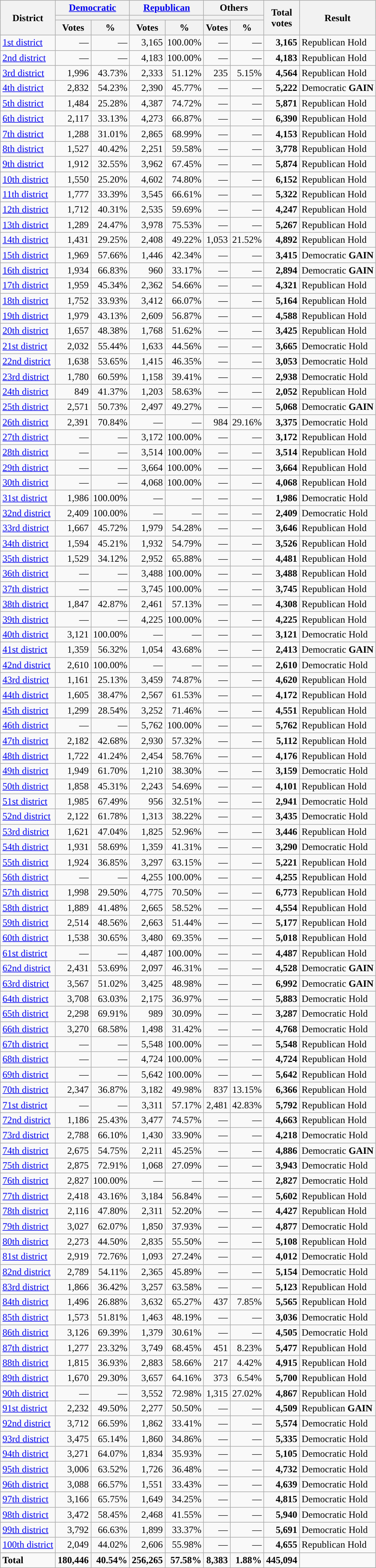<table class="wikitable plainrowheaders sortable" style="font-size:100%; text-align:right;">
<tr>
<th scope=col rowspan=3>District</th>
<th scope=col colspan=2><a href='#'>Democratic</a></th>
<th scope=col colspan=2><a href='#'>Republican</a></th>
<th scope=col colspan=2>Others</th>
<th scope=col rowspan=3>Total<br>votes</th>
<th scope=col rowspan=3>Result</th>
</tr>
<tr>
<th scope=col colspan=2 style="background:"></th>
<th scope=col colspan=2 style="background:"></th>
<th scope=col colspan=2></th>
</tr>
<tr>
<th scope=col data-sort-type="number">Votes</th>
<th scope=col data-sort-type="number">%</th>
<th scope=col data-sort-type="number">Votes</th>
<th scope=col data-sort-type="number">%</th>
<th scope=col data-sort-type="number">Votes</th>
<th scope=col data-sort-type="number">%</th>
</tr>
<tr>
<td style="text-align:left"><a href='#'>1st district</a></td>
<td>—</td>
<td>—</td>
<td>3,165</td>
<td>100.00%</td>
<td>—</td>
<td>—</td>
<td><strong>3,165</strong></td>
<td style="text-align:left">Republican Hold</td>
</tr>
<tr>
<td style="text-align:left"><a href='#'>2nd district</a></td>
<td>—</td>
<td>—</td>
<td>4,183</td>
<td>100.00%</td>
<td>—</td>
<td>—</td>
<td><strong>4,183</strong></td>
<td style="text-align:left">Republican Hold</td>
</tr>
<tr>
<td style="text-align:left"><a href='#'>3rd district</a></td>
<td>1,996</td>
<td>43.73%</td>
<td>2,333</td>
<td>51.12%</td>
<td>235</td>
<td>5.15%</td>
<td><strong>4,564</strong></td>
<td style="text-align:left">Republican Hold</td>
</tr>
<tr>
<td style="text-align:left"><a href='#'>4th district</a></td>
<td>2,832</td>
<td>54.23%</td>
<td>2,390</td>
<td>45.77%</td>
<td>—</td>
<td>—</td>
<td><strong>5,222</strong></td>
<td style="text-align:left">Democratic <strong>GAIN</strong></td>
</tr>
<tr>
<td style="text-align:left"><a href='#'>5th district</a></td>
<td>1,484</td>
<td>25.28%</td>
<td>4,387</td>
<td>74.72%</td>
<td>—</td>
<td>—</td>
<td><strong>5,871</strong></td>
<td style="text-align:left">Republican Hold</td>
</tr>
<tr>
<td style="text-align:left"><a href='#'>6th district</a></td>
<td>2,117</td>
<td>33.13%</td>
<td>4,273</td>
<td>66.87%</td>
<td>—</td>
<td>—</td>
<td><strong>6,390</strong></td>
<td style="text-align:left">Republican Hold</td>
</tr>
<tr>
<td style="text-align:left"><a href='#'>7th district</a></td>
<td>1,288</td>
<td>31.01%</td>
<td>2,865</td>
<td>68.99%</td>
<td>—</td>
<td>—</td>
<td><strong>4,153</strong></td>
<td style="text-align:left">Republican Hold</td>
</tr>
<tr>
<td style="text-align:left"><a href='#'>8th district</a></td>
<td>1,527</td>
<td>40.42%</td>
<td>2,251</td>
<td>59.58%</td>
<td>—</td>
<td>—</td>
<td><strong>3,778</strong></td>
<td style="text-align:left">Republican Hold</td>
</tr>
<tr>
<td style="text-align:left"><a href='#'>9th district</a></td>
<td>1,912</td>
<td>32.55%</td>
<td>3,962</td>
<td>67.45%</td>
<td>—</td>
<td>—</td>
<td><strong>5,874</strong></td>
<td style="text-align:left">Republican Hold</td>
</tr>
<tr>
<td style="text-align:left"><a href='#'>10th district</a></td>
<td>1,550</td>
<td>25.20%</td>
<td>4,602</td>
<td>74.80%</td>
<td>—</td>
<td>—</td>
<td><strong>6,152</strong></td>
<td style="text-align:left">Republican Hold</td>
</tr>
<tr>
<td style="text-align:left"><a href='#'>11th district</a></td>
<td>1,777</td>
<td>33.39%</td>
<td>3,545</td>
<td>66.61%</td>
<td>—</td>
<td>—</td>
<td><strong>5,322</strong></td>
<td style="text-align:left">Republican Hold</td>
</tr>
<tr>
<td style="text-align:left"><a href='#'>12th district</a></td>
<td>1,712</td>
<td>40.31%</td>
<td>2,535</td>
<td>59.69%</td>
<td>—</td>
<td>—</td>
<td><strong>4,247</strong></td>
<td style="text-align:left">Republican Hold</td>
</tr>
<tr>
<td style="text-align:left"><a href='#'>13th district</a></td>
<td>1,289</td>
<td>24.47%</td>
<td>3,978</td>
<td>75.53%</td>
<td>—</td>
<td>—</td>
<td><strong>5,267</strong></td>
<td style="text-align:left">Republican Hold</td>
</tr>
<tr>
<td style="text-align:left"><a href='#'>14th district</a></td>
<td>1,431</td>
<td>29.25%</td>
<td>2,408</td>
<td>49.22%</td>
<td>1,053</td>
<td>21.52%</td>
<td><strong>4,892</strong></td>
<td style="text-align:left">Republican Hold</td>
</tr>
<tr>
<td style="text-align:left"><a href='#'>15th district</a></td>
<td>1,969</td>
<td>57.66%</td>
<td>1,446</td>
<td>42.34%</td>
<td>—</td>
<td>—</td>
<td><strong>3,415</strong></td>
<td style="text-align:left">Democratic <strong>GAIN</strong></td>
</tr>
<tr>
<td style="text-align:left"><a href='#'>16th district</a></td>
<td>1,934</td>
<td>66.83%</td>
<td>960</td>
<td>33.17%</td>
<td>—</td>
<td>—</td>
<td><strong>2,894</strong></td>
<td style="text-align:left">Democratic <strong>GAIN</strong></td>
</tr>
<tr>
<td style="text-align:left"><a href='#'>17th district</a></td>
<td>1,959</td>
<td>45.34%</td>
<td>2,362</td>
<td>54.66%</td>
<td>—</td>
<td>—</td>
<td><strong>4,321</strong></td>
<td style="text-align:left">Republican Hold</td>
</tr>
<tr>
<td style="text-align:left"><a href='#'>18th district</a></td>
<td>1,752</td>
<td>33.93%</td>
<td>3,412</td>
<td>66.07%</td>
<td>—</td>
<td>—</td>
<td><strong>5,164</strong></td>
<td style="text-align:left">Republican Hold</td>
</tr>
<tr>
<td style="text-align:left"><a href='#'>19th district</a></td>
<td>1,979</td>
<td>43.13%</td>
<td>2,609</td>
<td>56.87%</td>
<td>—</td>
<td>—</td>
<td><strong>4,588</strong></td>
<td style="text-align:left">Republican Hold</td>
</tr>
<tr>
<td style="text-align:left"><a href='#'>20th district</a></td>
<td>1,657</td>
<td>48.38%</td>
<td>1,768</td>
<td>51.62%</td>
<td>—</td>
<td>—</td>
<td><strong>3,425</strong></td>
<td style="text-align:left">Republican Hold</td>
</tr>
<tr>
<td style="text-align:left"><a href='#'>21st district</a></td>
<td>2,032</td>
<td>55.44%</td>
<td>1,633</td>
<td>44.56%</td>
<td>—</td>
<td>—</td>
<td><strong>3,665</strong></td>
<td style="text-align:left">Democratic Hold</td>
</tr>
<tr>
<td style="text-align:left"><a href='#'>22nd district</a></td>
<td>1,638</td>
<td>53.65%</td>
<td>1,415</td>
<td>46.35%</td>
<td>—</td>
<td>—</td>
<td><strong>3,053</strong></td>
<td style="text-align:left">Democratic Hold</td>
</tr>
<tr>
<td style="text-align:left"><a href='#'>23rd district</a></td>
<td>1,780</td>
<td>60.59%</td>
<td>1,158</td>
<td>39.41%</td>
<td>—</td>
<td>—</td>
<td><strong>2,938</strong></td>
<td style="text-align:left">Democratic Hold</td>
</tr>
<tr>
<td style="text-align:left"><a href='#'>24th district</a></td>
<td>849</td>
<td>41.37%</td>
<td>1,203</td>
<td>58.63%</td>
<td>—</td>
<td>—</td>
<td><strong>2,052</strong></td>
<td style="text-align:left">Republican Hold</td>
</tr>
<tr>
<td style="text-align:left"><a href='#'>25th district</a></td>
<td>2,571</td>
<td>50.73%</td>
<td>2,497</td>
<td>49.27%</td>
<td>—</td>
<td>—</td>
<td><strong>5,068</strong></td>
<td style="text-align:left">Democratic <strong>GAIN</strong></td>
</tr>
<tr>
<td style="text-align:left"><a href='#'>26th district</a></td>
<td>2,391</td>
<td>70.84%</td>
<td>—</td>
<td>—</td>
<td>984</td>
<td>29.16%</td>
<td><strong>3,375</strong></td>
<td style="text-align:left">Democratic Hold</td>
</tr>
<tr>
<td style="text-align:left"><a href='#'>27th district</a></td>
<td>—</td>
<td>—</td>
<td>3,172</td>
<td>100.00%</td>
<td>—</td>
<td>—</td>
<td><strong>3,172</strong></td>
<td style="text-align:left">Republican Hold</td>
</tr>
<tr>
<td style="text-align:left"><a href='#'>28th district</a></td>
<td>—</td>
<td>—</td>
<td>3,514</td>
<td>100.00%</td>
<td>—</td>
<td>—</td>
<td><strong>3,514</strong></td>
<td style="text-align:left">Republican Hold</td>
</tr>
<tr>
<td style="text-align:left"><a href='#'>29th district</a></td>
<td>—</td>
<td>—</td>
<td>3,664</td>
<td>100.00%</td>
<td>—</td>
<td>—</td>
<td><strong>3,664</strong></td>
<td style="text-align:left">Republican Hold</td>
</tr>
<tr>
<td style="text-align:left"><a href='#'>30th district</a></td>
<td>—</td>
<td>—</td>
<td>4,068</td>
<td>100.00%</td>
<td>—</td>
<td>—</td>
<td><strong>4,068</strong></td>
<td style="text-align:left">Republican Hold</td>
</tr>
<tr>
<td style="text-align:left"><a href='#'>31st district</a></td>
<td>1,986</td>
<td>100.00%</td>
<td>—</td>
<td>—</td>
<td>—</td>
<td>—</td>
<td><strong>1,986</strong></td>
<td style="text-align:left">Democratic Hold</td>
</tr>
<tr>
<td style="text-align:left"><a href='#'>32nd district</a></td>
<td>2,409</td>
<td>100.00%</td>
<td>—</td>
<td>—</td>
<td>—</td>
<td>—</td>
<td><strong>2,409</strong></td>
<td style="text-align:left">Democratic Hold</td>
</tr>
<tr>
<td style="text-align:left"><a href='#'>33rd district</a></td>
<td>1,667</td>
<td>45.72%</td>
<td>1,979</td>
<td>54.28%</td>
<td>—</td>
<td>—</td>
<td><strong>3,646</strong></td>
<td style="text-align:left">Republican Hold</td>
</tr>
<tr>
<td style="text-align:left"><a href='#'>34th district</a></td>
<td>1,594</td>
<td>45.21%</td>
<td>1,932</td>
<td>54.79%</td>
<td>—</td>
<td>—</td>
<td><strong>3,526</strong></td>
<td style="text-align:left">Republican Hold</td>
</tr>
<tr>
<td style="text-align:left"><a href='#'>35th district</a></td>
<td>1,529</td>
<td>34.12%</td>
<td>2,952</td>
<td>65.88%</td>
<td>—</td>
<td>—</td>
<td><strong>4,481</strong></td>
<td style="text-align:left">Republican Hold</td>
</tr>
<tr>
<td style="text-align:left"><a href='#'>36th district</a></td>
<td>—</td>
<td>—</td>
<td>3,488</td>
<td>100.00%</td>
<td>—</td>
<td>—</td>
<td><strong>3,488</strong></td>
<td style="text-align:left">Republican Hold</td>
</tr>
<tr>
<td style="text-align:left"><a href='#'>37th district</a></td>
<td>—</td>
<td>—</td>
<td>3,745</td>
<td>100.00%</td>
<td>—</td>
<td>—</td>
<td><strong>3,745</strong></td>
<td style="text-align:left">Republican Hold</td>
</tr>
<tr>
<td style="text-align:left"><a href='#'>38th district</a></td>
<td>1,847</td>
<td>42.87%</td>
<td>2,461</td>
<td>57.13%</td>
<td>—</td>
<td>—</td>
<td><strong>4,308</strong></td>
<td style="text-align:left">Republican Hold</td>
</tr>
<tr>
<td style="text-align:left"><a href='#'>39th district</a></td>
<td>—</td>
<td>—</td>
<td>4,225</td>
<td>100.00%</td>
<td>—</td>
<td>—</td>
<td><strong>4,225</strong></td>
<td style="text-align:left">Republican Hold</td>
</tr>
<tr>
<td style="text-align:left"><a href='#'>40th district</a></td>
<td>3,121</td>
<td>100.00%</td>
<td>—</td>
<td>—</td>
<td>—</td>
<td>—</td>
<td><strong>3,121</strong></td>
<td style="text-align:left">Democratic Hold</td>
</tr>
<tr>
<td style="text-align:left"><a href='#'>41st district</a></td>
<td>1,359</td>
<td>56.32%</td>
<td>1,054</td>
<td>43.68%</td>
<td>—</td>
<td>—</td>
<td><strong>2,413</strong></td>
<td style="text-align:left">Democratic <strong>GAIN</strong></td>
</tr>
<tr>
<td style="text-align:left"><a href='#'>42nd district</a></td>
<td>2,610</td>
<td>100.00%</td>
<td>—</td>
<td>—</td>
<td>—</td>
<td>—</td>
<td><strong>2,610</strong></td>
<td style="text-align:left">Democratic Hold</td>
</tr>
<tr>
<td style="text-align:left"><a href='#'>43rd district</a></td>
<td>1,161</td>
<td>25.13%</td>
<td>3,459</td>
<td>74.87%</td>
<td>—</td>
<td>—</td>
<td><strong>4,620</strong></td>
<td style="text-align:left">Republican Hold</td>
</tr>
<tr>
<td style="text-align:left"><a href='#'>44th district</a></td>
<td>1,605</td>
<td>38.47%</td>
<td>2,567</td>
<td>61.53%</td>
<td>—</td>
<td>—</td>
<td><strong>4,172</strong></td>
<td style="text-align:left">Republican Hold</td>
</tr>
<tr>
<td style="text-align:left"><a href='#'>45th district</a></td>
<td>1,299</td>
<td>28.54%</td>
<td>3,252</td>
<td>71.46%</td>
<td>—</td>
<td>—</td>
<td><strong>4,551</strong></td>
<td style="text-align:left">Republican Hold</td>
</tr>
<tr>
<td style="text-align:left"><a href='#'>46th district</a></td>
<td>—</td>
<td>—</td>
<td>5,762</td>
<td>100.00%</td>
<td>—</td>
<td>—</td>
<td><strong>5,762</strong></td>
<td style="text-align:left">Republican Hold</td>
</tr>
<tr>
<td style="text-align:left"><a href='#'>47th district</a></td>
<td>2,182</td>
<td>42.68%</td>
<td>2,930</td>
<td>57.32%</td>
<td>—</td>
<td>—</td>
<td><strong>5,112</strong></td>
<td style="text-align:left">Republican Hold</td>
</tr>
<tr>
<td style="text-align:left"><a href='#'>48th district</a></td>
<td>1,722</td>
<td>41.24%</td>
<td>2,454</td>
<td>58.76%</td>
<td>—</td>
<td>—</td>
<td><strong>4,176</strong></td>
<td style="text-align:left">Republican Hold</td>
</tr>
<tr>
<td style="text-align:left"><a href='#'>49th district</a></td>
<td>1,949</td>
<td>61.70%</td>
<td>1,210</td>
<td>38.30%</td>
<td>—</td>
<td>—</td>
<td><strong>3,159</strong></td>
<td style="text-align:left">Democratic Hold</td>
</tr>
<tr>
<td style="text-align:left"><a href='#'>50th district</a></td>
<td>1,858</td>
<td>45.31%</td>
<td>2,243</td>
<td>54.69%</td>
<td>—</td>
<td>—</td>
<td><strong>4,101</strong></td>
<td style="text-align:left">Republican Hold</td>
</tr>
<tr>
<td style="text-align:left"><a href='#'>51st district</a></td>
<td>1,985</td>
<td>67.49%</td>
<td>956</td>
<td>32.51%</td>
<td>—</td>
<td>—</td>
<td><strong>2,941</strong></td>
<td style="text-align:left">Democratic Hold</td>
</tr>
<tr>
<td style="text-align:left"><a href='#'>52nd district</a></td>
<td>2,122</td>
<td>61.78%</td>
<td>1,313</td>
<td>38.22%</td>
<td>—</td>
<td>—</td>
<td><strong>3,435</strong></td>
<td style="text-align:left">Democratic Hold</td>
</tr>
<tr>
<td style="text-align:left"><a href='#'>53rd district</a></td>
<td>1,621</td>
<td>47.04%</td>
<td>1,825</td>
<td>52.96%</td>
<td>—</td>
<td>—</td>
<td><strong>3,446</strong></td>
<td style="text-align:left">Republican Hold</td>
</tr>
<tr>
<td style="text-align:left"><a href='#'>54th district</a></td>
<td>1,931</td>
<td>58.69%</td>
<td>1,359</td>
<td>41.31%</td>
<td>—</td>
<td>—</td>
<td><strong>3,290</strong></td>
<td style="text-align:left">Democratic Hold</td>
</tr>
<tr>
<td style="text-align:left"><a href='#'>55th district</a></td>
<td>1,924</td>
<td>36.85%</td>
<td>3,297</td>
<td>63.15%</td>
<td>—</td>
<td>—</td>
<td><strong>5,221</strong></td>
<td style="text-align:left">Republican Hold</td>
</tr>
<tr>
<td style="text-align:left"><a href='#'>56th district</a></td>
<td>—</td>
<td>—</td>
<td>4,255</td>
<td>100.00%</td>
<td>—</td>
<td>—</td>
<td><strong>4,255</strong></td>
<td style="text-align:left">Republican Hold</td>
</tr>
<tr>
<td style="text-align:left"><a href='#'>57th district</a></td>
<td>1,998</td>
<td>29.50%</td>
<td>4,775</td>
<td>70.50%</td>
<td>—</td>
<td>—</td>
<td><strong>6,773</strong></td>
<td style="text-align:left">Republican Hold</td>
</tr>
<tr>
<td style="text-align:left"><a href='#'>58th district</a></td>
<td>1,889</td>
<td>41.48%</td>
<td>2,665</td>
<td>58.52%</td>
<td>—</td>
<td>—</td>
<td><strong>4,554</strong></td>
<td style="text-align:left">Republican Hold</td>
</tr>
<tr>
<td style="text-align:left"><a href='#'>59th district</a></td>
<td>2,514</td>
<td>48.56%</td>
<td>2,663</td>
<td>51.44%</td>
<td>—</td>
<td>—</td>
<td><strong>5,177</strong></td>
<td style="text-align:left">Republican Hold</td>
</tr>
<tr>
<td style="text-align:left"><a href='#'>60th district</a></td>
<td>1,538</td>
<td>30.65%</td>
<td>3,480</td>
<td>69.35%</td>
<td>—</td>
<td>—</td>
<td><strong>5,018</strong></td>
<td style="text-align:left">Republican Hold</td>
</tr>
<tr>
<td style="text-align:left"><a href='#'>61st district</a></td>
<td>—</td>
<td>—</td>
<td>4,487</td>
<td>100.00%</td>
<td>—</td>
<td>—</td>
<td><strong>4,487</strong></td>
<td style="text-align:left">Republican Hold</td>
</tr>
<tr>
<td style="text-align:left"><a href='#'>62nd district</a></td>
<td>2,431</td>
<td>53.69%</td>
<td>2,097</td>
<td>46.31%</td>
<td>—</td>
<td>—</td>
<td><strong>4,528</strong></td>
<td style="text-align:left">Democratic <strong>GAIN</strong></td>
</tr>
<tr>
<td style="text-align:left"><a href='#'>63rd district</a></td>
<td>3,567</td>
<td>51.02%</td>
<td>3,425</td>
<td>48.98%</td>
<td>—</td>
<td>—</td>
<td><strong>6,992</strong></td>
<td style="text-align:left">Democratic <strong>GAIN</strong></td>
</tr>
<tr>
<td style="text-align:left"><a href='#'>64th district</a></td>
<td>3,708</td>
<td>63.03%</td>
<td>2,175</td>
<td>36.97%</td>
<td>—</td>
<td>—</td>
<td><strong>5,883</strong></td>
<td style="text-align:left">Democratic Hold</td>
</tr>
<tr>
<td style="text-align:left"><a href='#'>65th district</a></td>
<td>2,298</td>
<td>69.91%</td>
<td>989</td>
<td>30.09%</td>
<td>—</td>
<td>—</td>
<td><strong>3,287</strong></td>
<td style="text-align:left">Democratic Hold</td>
</tr>
<tr>
<td style="text-align:left"><a href='#'>66th district</a></td>
<td>3,270</td>
<td>68.58%</td>
<td>1,498</td>
<td>31.42%</td>
<td>—</td>
<td>—</td>
<td><strong>4,768</strong></td>
<td style="text-align:left">Democratic Hold</td>
</tr>
<tr>
<td style="text-align:left"><a href='#'>67th district</a></td>
<td>—</td>
<td>—</td>
<td>5,548</td>
<td>100.00%</td>
<td>—</td>
<td>—</td>
<td><strong>5,548</strong></td>
<td style="text-align:left">Republican Hold</td>
</tr>
<tr>
<td style="text-align:left"><a href='#'>68th district</a></td>
<td>—</td>
<td>—</td>
<td>4,724</td>
<td>100.00%</td>
<td>—</td>
<td>—</td>
<td><strong>4,724</strong></td>
<td style="text-align:left">Republican Hold</td>
</tr>
<tr>
<td style="text-align:left"><a href='#'>69th district</a></td>
<td>—</td>
<td>—</td>
<td>5,642</td>
<td>100.00%</td>
<td>—</td>
<td>—</td>
<td><strong>5,642</strong></td>
<td style="text-align:left">Republican Hold</td>
</tr>
<tr>
<td style="text-align:left"><a href='#'>70th district</a></td>
<td>2,347</td>
<td>36.87%</td>
<td>3,182</td>
<td>49.98%</td>
<td>837</td>
<td>13.15%</td>
<td><strong>6,366</strong></td>
<td style="text-align:left">Republican Hold</td>
</tr>
<tr>
<td style="text-align:left"><a href='#'>71st district</a></td>
<td>—</td>
<td>—</td>
<td>3,311</td>
<td>57.17%</td>
<td>2,481</td>
<td>42.83%</td>
<td><strong>5,792</strong></td>
<td style="text-align:left">Republican Hold</td>
</tr>
<tr>
<td style="text-align:left"><a href='#'>72nd district</a></td>
<td>1,186</td>
<td>25.43%</td>
<td>3,477</td>
<td>74.57%</td>
<td>—</td>
<td>—</td>
<td><strong>4,663</strong></td>
<td style="text-align:left">Republican Hold</td>
</tr>
<tr>
<td style="text-align:left"><a href='#'>73rd district</a></td>
<td>2,788</td>
<td>66.10%</td>
<td>1,430</td>
<td>33.90%</td>
<td>—</td>
<td>—</td>
<td><strong>4,218</strong></td>
<td style="text-align:left">Democratic Hold</td>
</tr>
<tr>
<td style="text-align:left"><a href='#'>74th district</a></td>
<td>2,675</td>
<td>54.75%</td>
<td>2,211</td>
<td>45.25%</td>
<td>—</td>
<td>—</td>
<td><strong>4,886</strong></td>
<td style="text-align:left">Democratic <strong>GAIN</strong></td>
</tr>
<tr>
<td style="text-align:left"><a href='#'>75th district</a></td>
<td>2,875</td>
<td>72.91%</td>
<td>1,068</td>
<td>27.09%</td>
<td>—</td>
<td>—</td>
<td><strong>3,943</strong></td>
<td style="text-align:left">Democratic Hold</td>
</tr>
<tr>
<td style="text-align:left"><a href='#'>76th district</a></td>
<td>2,827</td>
<td>100.00%</td>
<td>—</td>
<td>—</td>
<td>—</td>
<td>—</td>
<td><strong>2,827</strong></td>
<td style="text-align:left">Democratic Hold</td>
</tr>
<tr>
<td style="text-align:left"><a href='#'>77th district</a></td>
<td>2,418</td>
<td>43.16%</td>
<td>3,184</td>
<td>56.84%</td>
<td>—</td>
<td>—</td>
<td><strong>5,602</strong></td>
<td style="text-align:left">Republican Hold</td>
</tr>
<tr>
<td style="text-align:left"><a href='#'>78th district</a></td>
<td>2,116</td>
<td>47.80%</td>
<td>2,311</td>
<td>52.20%</td>
<td>—</td>
<td>—</td>
<td><strong>4,427</strong></td>
<td style="text-align:left">Republican Hold</td>
</tr>
<tr>
<td style="text-align:left"><a href='#'>79th district</a></td>
<td>3,027</td>
<td>62.07%</td>
<td>1,850</td>
<td>37.93%</td>
<td>—</td>
<td>—</td>
<td><strong>4,877</strong></td>
<td style="text-align:left">Democratic Hold</td>
</tr>
<tr>
<td style="text-align:left"><a href='#'>80th district</a></td>
<td>2,273</td>
<td>44.50%</td>
<td>2,835</td>
<td>55.50%</td>
<td>—</td>
<td>—</td>
<td><strong>5,108</strong></td>
<td style="text-align:left">Republican Hold</td>
</tr>
<tr>
<td style="text-align:left"><a href='#'>81st district</a></td>
<td>2,919</td>
<td>72.76%</td>
<td>1,093</td>
<td>27.24%</td>
<td>—</td>
<td>—</td>
<td><strong>4,012</strong></td>
<td style="text-align:left">Democratic Hold</td>
</tr>
<tr>
<td style="text-align:left"><a href='#'>82nd district</a></td>
<td>2,789</td>
<td>54.11%</td>
<td>2,365</td>
<td>45.89%</td>
<td>—</td>
<td>—</td>
<td><strong>5,154</strong></td>
<td style="text-align:left">Democratic Hold</td>
</tr>
<tr>
<td style="text-align:left"><a href='#'>83rd district</a></td>
<td>1,866</td>
<td>36.42%</td>
<td>3,257</td>
<td>63.58%</td>
<td>—</td>
<td>—</td>
<td><strong>5,123</strong></td>
<td style="text-align:left">Republican Hold</td>
</tr>
<tr>
<td style="text-align:left"><a href='#'>84th district</a></td>
<td>1,496</td>
<td>26.88%</td>
<td>3,632</td>
<td>65.27%</td>
<td>437</td>
<td>7.85%</td>
<td><strong>5,565</strong></td>
<td style="text-align:left">Republican Hold</td>
</tr>
<tr>
<td style="text-align:left"><a href='#'>85th district</a></td>
<td>1,573</td>
<td>51.81%</td>
<td>1,463</td>
<td>48.19%</td>
<td>—</td>
<td>—</td>
<td><strong>3,036</strong></td>
<td style="text-align:left">Democratic Hold</td>
</tr>
<tr>
<td style="text-align:left"><a href='#'>86th district</a></td>
<td>3,126</td>
<td>69.39%</td>
<td>1,379</td>
<td>30.61%</td>
<td>—</td>
<td>—</td>
<td><strong>4,505</strong></td>
<td style="text-align:left">Democratic Hold</td>
</tr>
<tr>
<td style="text-align:left"><a href='#'>87th district</a></td>
<td>1,277</td>
<td>23.32%</td>
<td>3,749</td>
<td>68.45%</td>
<td>451</td>
<td>8.23%</td>
<td><strong>5,477</strong></td>
<td style="text-align:left">Republican Hold</td>
</tr>
<tr>
<td style="text-align:left"><a href='#'>88th district</a></td>
<td>1,815</td>
<td>36.93%</td>
<td>2,883</td>
<td>58.66%</td>
<td>217</td>
<td>4.42%</td>
<td><strong>4,915</strong></td>
<td style="text-align:left">Republican Hold</td>
</tr>
<tr>
<td style="text-align:left"><a href='#'>89th district</a></td>
<td>1,670</td>
<td>29.30%</td>
<td>3,657</td>
<td>64.16%</td>
<td>373</td>
<td>6.54%</td>
<td><strong>5,700</strong></td>
<td style="text-align:left">Republican Hold</td>
</tr>
<tr>
<td style="text-align:left"><a href='#'>90th district</a></td>
<td>—</td>
<td>—</td>
<td>3,552</td>
<td>72.98%</td>
<td>1,315</td>
<td>27.02%</td>
<td><strong>4,867</strong></td>
<td style="text-align:left">Republican Hold</td>
</tr>
<tr>
<td style="text-align:left"><a href='#'>91st district</a></td>
<td>2,232</td>
<td>49.50%</td>
<td>2,277</td>
<td>50.50%</td>
<td>—</td>
<td>—</td>
<td><strong>4,509</strong></td>
<td style="text-align:left">Republican <strong>GAIN</strong></td>
</tr>
<tr>
<td style="text-align:left"><a href='#'>92nd district</a></td>
<td>3,712</td>
<td>66.59%</td>
<td>1,862</td>
<td>33.41%</td>
<td>—</td>
<td>—</td>
<td><strong>5,574</strong></td>
<td style="text-align:left">Democratic Hold</td>
</tr>
<tr>
<td style="text-align:left"><a href='#'>93rd district</a></td>
<td>3,475</td>
<td>65.14%</td>
<td>1,860</td>
<td>34.86%</td>
<td>—</td>
<td>—</td>
<td><strong>5,335</strong></td>
<td style="text-align:left">Democratic Hold</td>
</tr>
<tr>
<td style="text-align:left"><a href='#'>94th district</a></td>
<td>3,271</td>
<td>64.07%</td>
<td>1,834</td>
<td>35.93%</td>
<td>—</td>
<td>—</td>
<td><strong>5,105</strong></td>
<td style="text-align:left">Democratic Hold</td>
</tr>
<tr>
<td style="text-align:left"><a href='#'>95th district</a></td>
<td>3,006</td>
<td>63.52%</td>
<td>1,726</td>
<td>36.48%</td>
<td>—</td>
<td>—</td>
<td><strong>4,732</strong></td>
<td style="text-align:left">Democratic Hold</td>
</tr>
<tr>
<td style="text-align:left"><a href='#'>96th district</a></td>
<td>3,088</td>
<td>66.57%</td>
<td>1,551</td>
<td>33.43%</td>
<td>—</td>
<td>—</td>
<td><strong>4,639</strong></td>
<td style="text-align:left">Democratic Hold</td>
</tr>
<tr>
<td style="text-align:left"><a href='#'>97th district</a></td>
<td>3,166</td>
<td>65.75%</td>
<td>1,649</td>
<td>34.25%</td>
<td>—</td>
<td>—</td>
<td><strong>4,815</strong></td>
<td style="text-align:left">Democratic Hold</td>
</tr>
<tr>
<td style="text-align:left"><a href='#'>98th district</a></td>
<td>3,472</td>
<td>58.45%</td>
<td>2,468</td>
<td>41.55%</td>
<td>—</td>
<td>—</td>
<td><strong>5,940</strong></td>
<td style="text-align:left">Democratic Hold</td>
</tr>
<tr>
<td style="text-align:left"><a href='#'>99th district</a></td>
<td>3,792</td>
<td>66.63%</td>
<td>1,899</td>
<td>33.37%</td>
<td>—</td>
<td>—</td>
<td><strong>5,691</strong></td>
<td style="text-align:left">Democratic Hold</td>
</tr>
<tr>
<td style="text-align:left"><a href='#'>100th district</a></td>
<td>2,049</td>
<td>44.02%</td>
<td>2,606</td>
<td>55.98%</td>
<td>—</td>
<td>—</td>
<td><strong>4,655</strong></td>
<td style="text-align:left">Republican Hold</td>
</tr>
<tr class="sortbottom" style="font-weight:bold">
<td style="text-align:left">Total</td>
<td>180,446</td>
<td>40.54%</td>
<td>256,265</td>
<td>57.58%</td>
<td>8,383</td>
<td>1.88%</td>
<td>445,094</td>
<td></td>
</tr>
</table>
